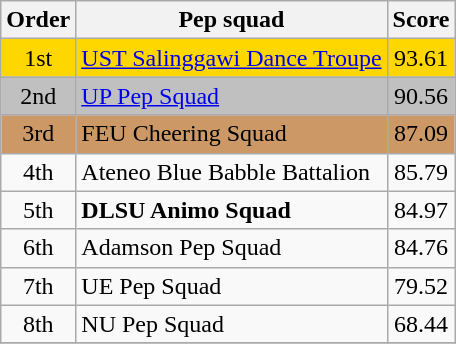<table class=wikitable style="text-align:center;">
<tr>
<th>Order</th>
<th>Pep squad</th>
<th>Score</th>
</tr>
<tr bgcolor=gold>
<td>1st</td>
<td align=left> <a href='#'>UST Salinggawi Dance Troupe</a></td>
<td>93.61</td>
</tr>
<tr bgcolor=silver>
<td>2nd</td>
<td align=left> <a href='#'>UP Pep Squad</a></td>
<td>90.56</td>
</tr>
<tr bgcolor=#cc9966>
<td>3rd</td>
<td align=left> FEU Cheering Squad</td>
<td>87.09</td>
</tr>
<tr>
<td>4th</td>
<td align=left> Ateneo Blue Babble Battalion</td>
<td>85.79</td>
</tr>
<tr>
<td>5th</td>
<td align=left><strong> DLSU Animo Squad</strong></td>
<td>84.97</td>
</tr>
<tr>
<td>6th</td>
<td align=left> Adamson Pep Squad</td>
<td>84.76</td>
</tr>
<tr>
<td>7th</td>
<td align=left> UE Pep Squad</td>
<td>79.52</td>
</tr>
<tr>
<td>8th</td>
<td align=left> NU Pep Squad</td>
<td>68.44</td>
</tr>
<tr>
</tr>
</table>
